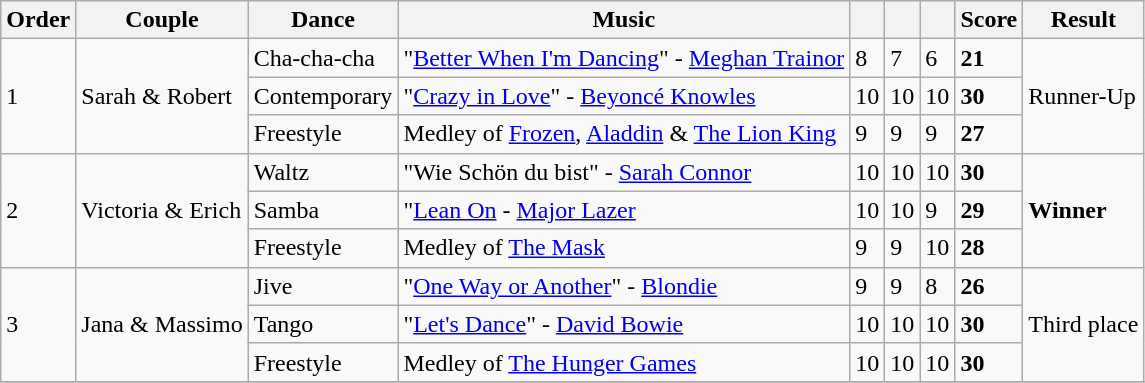<table class="wikitable unsortable center">
<tr>
<th>Order</th>
<th>Couple</th>
<th>Dance</th>
<th>Music</th>
<th><small></small></th>
<th><small></small></th>
<th><small></small></th>
<th>Score</th>
<th>Result</th>
</tr>
<tr>
<td rowspan=3>1</td>
<td rowspan=3>Sarah & Robert</td>
<td>Cha-cha-cha</td>
<td>"<a href='#'>Better When I'm Dancing</a>" - <a href='#'>Meghan Trainor</a></td>
<td>8</td>
<td>7</td>
<td>6</td>
<td><strong>21</strong></td>
<td rowspan=3>Runner-Up</td>
</tr>
<tr>
<td>Contemporary</td>
<td>"<a href='#'>Crazy in Love</a>" - <a href='#'>Beyoncé Knowles</a></td>
<td>10</td>
<td>10</td>
<td>10</td>
<td><strong>30</strong></td>
</tr>
<tr>
<td>Freestyle</td>
<td>Medley of <a href='#'>Frozen</a>, <a href='#'>Aladdin</a> & <a href='#'>The Lion King</a></td>
<td>9</td>
<td>9</td>
<td>9</td>
<td><strong>27</strong></td>
</tr>
<tr>
<td rowspan=3>2</td>
<td rowspan=3>Victoria & Erich</td>
<td>Waltz</td>
<td>"Wie Schön du bist" - <a href='#'>Sarah Connor</a></td>
<td>10</td>
<td>10</td>
<td>10</td>
<td><strong>30</strong></td>
<td rowspan=3><strong>Winner</strong></td>
</tr>
<tr>
<td>Samba</td>
<td>"<a href='#'>Lean On</a> - <a href='#'>Major Lazer</a></td>
<td>10</td>
<td>10</td>
<td>9</td>
<td><strong>29</strong></td>
</tr>
<tr>
<td>Freestyle</td>
<td>Medley of <a href='#'>The Mask</a></td>
<td>9</td>
<td>9</td>
<td>10</td>
<td><strong>28</strong></td>
</tr>
<tr>
<td rowspan=3>3</td>
<td rowspan=3>Jana & Massimo</td>
<td>Jive</td>
<td>"<a href='#'>One Way or Another</a>" - <a href='#'>Blondie</a></td>
<td>9</td>
<td>9</td>
<td>8</td>
<td><strong>26</strong></td>
<td rowspan=3>Third place</td>
</tr>
<tr>
<td>Tango</td>
<td>"<a href='#'>Let's Dance</a>" - <a href='#'>David Bowie</a></td>
<td>10</td>
<td>10</td>
<td>10</td>
<td><strong>30</strong></td>
</tr>
<tr>
<td>Freestyle</td>
<td>Medley of <a href='#'>The Hunger Games</a></td>
<td>10</td>
<td>10</td>
<td>10</td>
<td><strong>30</strong></td>
</tr>
<tr>
</tr>
</table>
